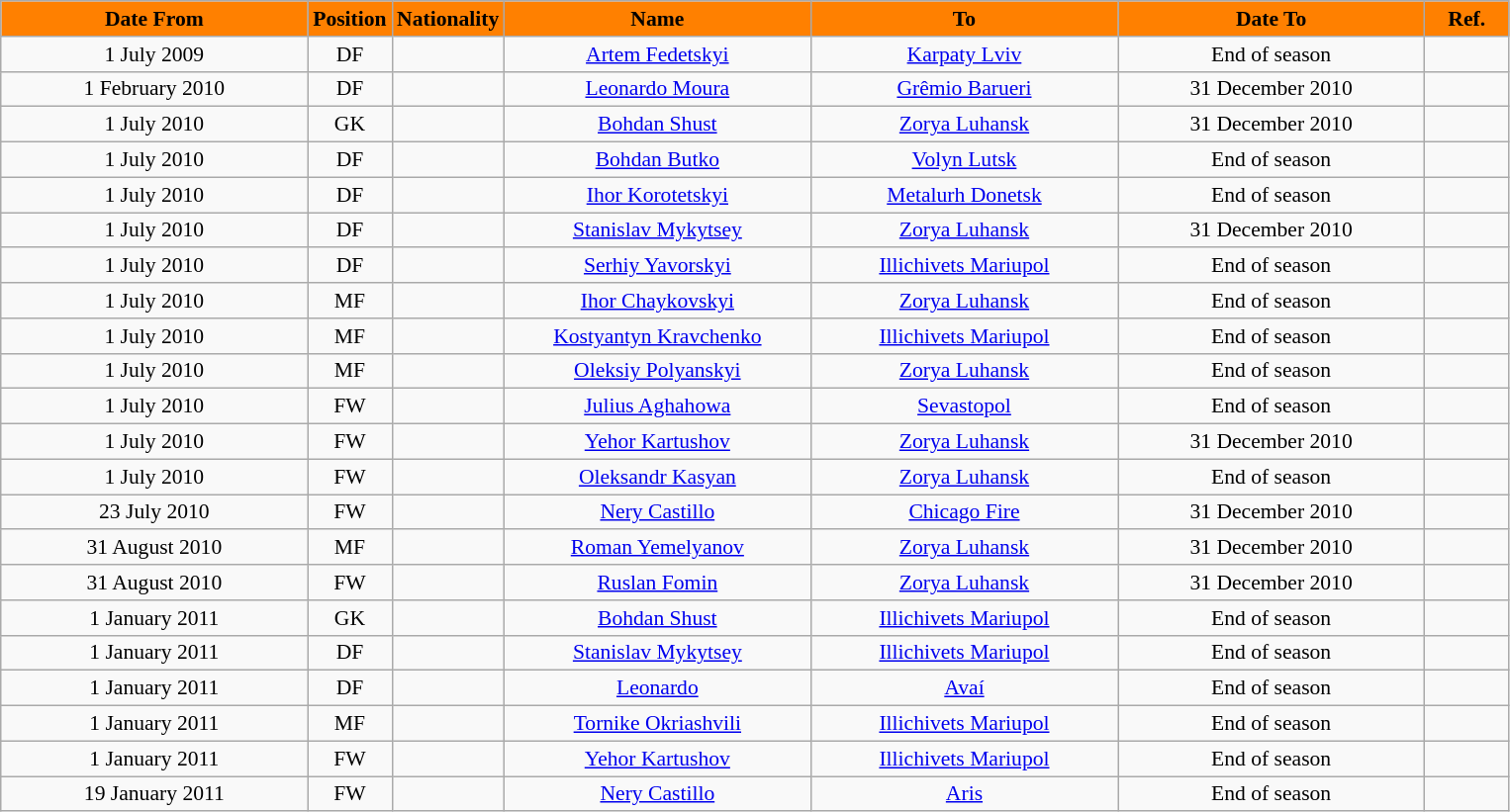<table class="wikitable" style="text-align:center; font-size:90%; ">
<tr>
<th style="background:#FF8000; color:black; width:200px;">Date From</th>
<th style="background:#FF8000; color:black; width:50px;">Position</th>
<th style="background:#FF8000; color:black; width:50px;">Nationality</th>
<th style="background:#FF8000; color:black; width:200px;">Name</th>
<th style="background:#FF8000; color:black; width:200px;">To</th>
<th style="background:#FF8000; color:black; width:200px;">Date To</th>
<th style="background:#FF8000; color:black; width:50px;">Ref.</th>
</tr>
<tr>
<td>1 July 2009</td>
<td>DF</td>
<td></td>
<td><a href='#'>Artem Fedetskyi</a></td>
<td><a href='#'>Karpaty Lviv</a></td>
<td>End of season</td>
<td></td>
</tr>
<tr>
<td>1 February 2010</td>
<td>DF</td>
<td></td>
<td><a href='#'>Leonardo Moura</a></td>
<td><a href='#'>Grêmio Barueri</a></td>
<td>31 December 2010</td>
<td></td>
</tr>
<tr>
<td>1 July 2010</td>
<td>GK</td>
<td></td>
<td><a href='#'>Bohdan Shust</a></td>
<td><a href='#'>Zorya Luhansk</a></td>
<td>31 December 2010</td>
<td></td>
</tr>
<tr>
<td>1 July 2010</td>
<td>DF</td>
<td></td>
<td><a href='#'>Bohdan Butko</a></td>
<td><a href='#'>Volyn Lutsk</a></td>
<td>End of season</td>
<td></td>
</tr>
<tr>
<td>1 July 2010</td>
<td>DF</td>
<td></td>
<td><a href='#'>Ihor Korotetskyi</a></td>
<td><a href='#'>Metalurh Donetsk</a></td>
<td>End of season</td>
<td></td>
</tr>
<tr>
<td>1 July 2010</td>
<td>DF</td>
<td></td>
<td><a href='#'>Stanislav Mykytsey</a></td>
<td><a href='#'>Zorya Luhansk</a></td>
<td>31 December 2010</td>
<td></td>
</tr>
<tr>
<td>1 July 2010</td>
<td>DF</td>
<td></td>
<td><a href='#'>Serhiy Yavorskyi</a></td>
<td><a href='#'>Illichivets Mariupol</a></td>
<td>End of season</td>
<td></td>
</tr>
<tr>
<td>1 July 2010</td>
<td>MF</td>
<td></td>
<td><a href='#'>Ihor Chaykovskyi</a></td>
<td><a href='#'>Zorya Luhansk</a></td>
<td>End of season</td>
<td></td>
</tr>
<tr>
<td>1 July 2010</td>
<td>MF</td>
<td></td>
<td><a href='#'>Kostyantyn Kravchenko</a></td>
<td><a href='#'>Illichivets Mariupol</a></td>
<td>End of season</td>
<td></td>
</tr>
<tr>
<td>1 July 2010</td>
<td>MF</td>
<td></td>
<td><a href='#'>Oleksiy Polyanskyi</a></td>
<td><a href='#'>Zorya Luhansk</a></td>
<td>End of season</td>
<td></td>
</tr>
<tr>
<td>1 July 2010</td>
<td>FW</td>
<td></td>
<td><a href='#'>Julius Aghahowa</a></td>
<td><a href='#'>Sevastopol</a></td>
<td>End of season</td>
<td></td>
</tr>
<tr>
<td>1 July 2010</td>
<td>FW</td>
<td></td>
<td><a href='#'>Yehor Kartushov</a></td>
<td><a href='#'>Zorya Luhansk</a></td>
<td>31 December 2010</td>
<td></td>
</tr>
<tr>
<td>1 July 2010</td>
<td>FW</td>
<td></td>
<td><a href='#'>Oleksandr Kasyan</a></td>
<td><a href='#'>Zorya Luhansk</a></td>
<td>End of season</td>
<td></td>
</tr>
<tr>
<td>23 July 2010</td>
<td>FW</td>
<td></td>
<td><a href='#'>Nery Castillo</a></td>
<td><a href='#'>Chicago Fire</a></td>
<td>31 December 2010</td>
<td></td>
</tr>
<tr>
<td>31 August 2010</td>
<td>MF</td>
<td></td>
<td><a href='#'>Roman Yemelyanov</a></td>
<td><a href='#'>Zorya Luhansk</a></td>
<td>31 December 2010</td>
<td></td>
</tr>
<tr>
<td>31 August 2010</td>
<td>FW</td>
<td></td>
<td><a href='#'>Ruslan Fomin</a></td>
<td><a href='#'>Zorya Luhansk</a></td>
<td>31 December 2010</td>
<td></td>
</tr>
<tr>
<td>1 January 2011</td>
<td>GK</td>
<td></td>
<td><a href='#'>Bohdan Shust</a></td>
<td><a href='#'>Illichivets Mariupol</a></td>
<td>End of season</td>
<td></td>
</tr>
<tr>
<td>1 January 2011</td>
<td>DF</td>
<td></td>
<td><a href='#'>Stanislav Mykytsey</a></td>
<td><a href='#'>Illichivets Mariupol</a></td>
<td>End of season</td>
<td></td>
</tr>
<tr>
<td>1 January 2011</td>
<td>DF</td>
<td></td>
<td><a href='#'>Leonardo</a></td>
<td><a href='#'>Avaí</a></td>
<td>End of season</td>
<td></td>
</tr>
<tr>
<td>1 January 2011</td>
<td>MF</td>
<td></td>
<td><a href='#'>Tornike Okriashvili</a></td>
<td><a href='#'>Illichivets Mariupol</a></td>
<td>End of season</td>
<td></td>
</tr>
<tr>
<td>1 January 2011</td>
<td>FW</td>
<td></td>
<td><a href='#'>Yehor Kartushov</a></td>
<td><a href='#'>Illichivets Mariupol</a></td>
<td>End of season</td>
<td></td>
</tr>
<tr>
<td>19 January 2011</td>
<td>FW</td>
<td></td>
<td><a href='#'>Nery Castillo</a></td>
<td><a href='#'>Aris</a></td>
<td>End of season</td>
<td></td>
</tr>
</table>
